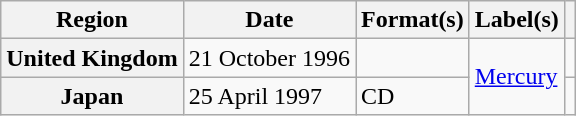<table class="wikitable plainrowheaders">
<tr>
<th scope="col">Region</th>
<th scope="col">Date</th>
<th scope="col">Format(s)</th>
<th scope="col">Label(s)</th>
<th scope="col"></th>
</tr>
<tr>
<th scope="row">United Kingdom</th>
<td>21 October 1996</td>
<td></td>
<td rowspan="2"><a href='#'>Mercury</a></td>
<td></td>
</tr>
<tr>
<th scope="row">Japan</th>
<td>25 April 1997</td>
<td>CD</td>
<td></td>
</tr>
</table>
